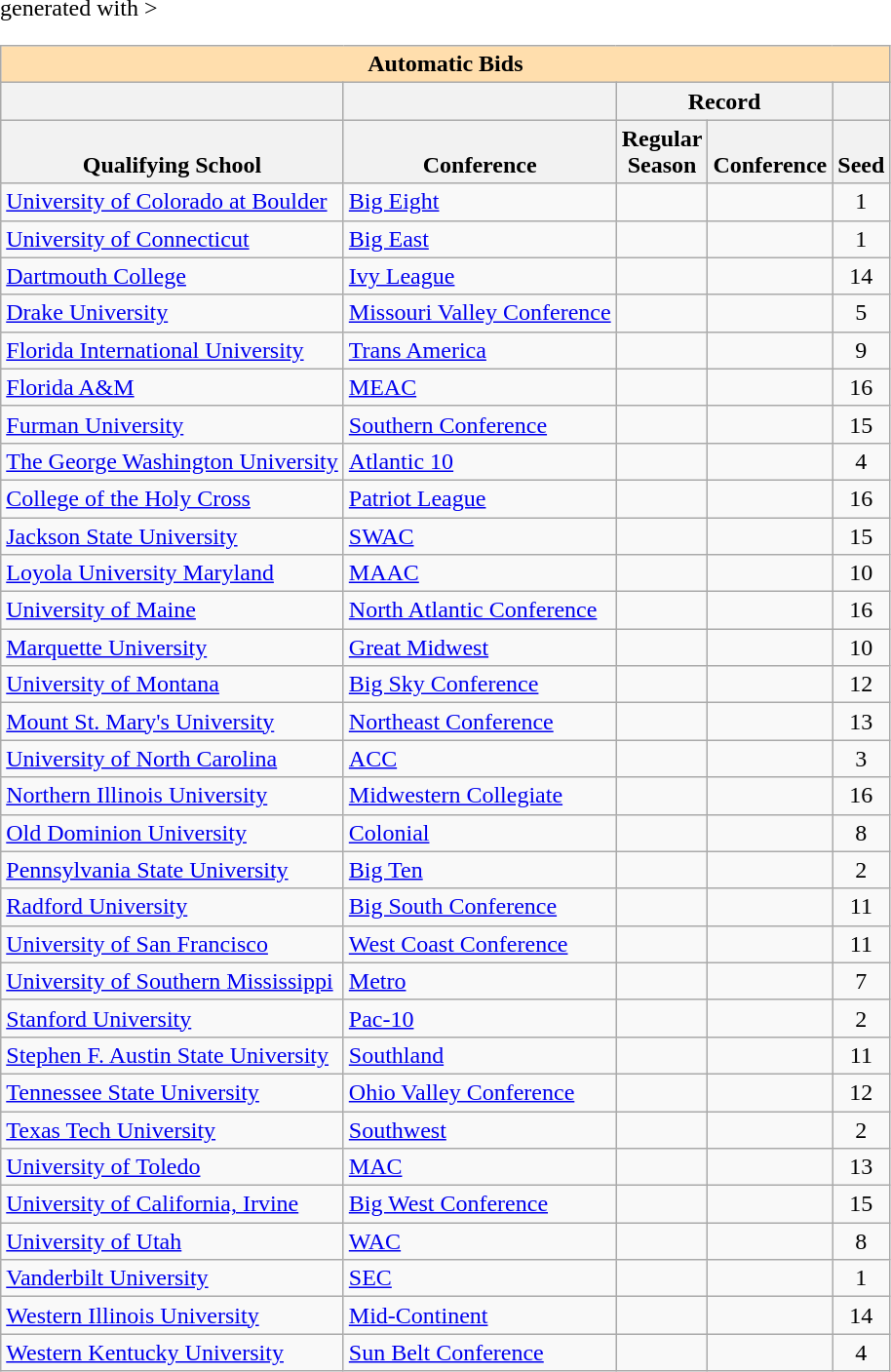<table class="wikitable sortable" <hiddentext>generated with   >
<tr>
<th style="background-color:#FFdead;font-weight:bold"   align="center" valign="bottom"  width="171" colspan="5" height="13">Automatic Bids</th>
</tr>
<tr>
<th height="13"    valign="bottom"> </th>
<th valign="bottom"> </th>
<th style="font-weight:bold"   colspan="2" align="center"  valign="bottom">Record</th>
<th valign="bottom"> </th>
</tr>
<tr style="font-weight:bold"   valign="bottom">
<th height="13">Qualifying School</th>
<th>Conference</th>
<th>Regular<br> Season</th>
<th>Conference</th>
<th>Seed</th>
</tr>
<tr>
<td height="13"  valign="bottom"><a href='#'>University of Colorado at Boulder</a></td>
<td valign="bottom"><a href='#'>Big Eight</a></td>
<td align="center"  valign="bottom"></td>
<td align="center"  valign="bottom"></td>
<td align="center"  valign="bottom">1</td>
</tr>
<tr>
<td height="13"  valign="bottom"><a href='#'>University of Connecticut</a></td>
<td valign="bottom"><a href='#'>Big East</a></td>
<td align="center"  valign="bottom"></td>
<td align="center"  valign="bottom"></td>
<td align="center"  valign="bottom">1</td>
</tr>
<tr>
<td height="13"  valign="bottom"><a href='#'>Dartmouth College</a></td>
<td valign="bottom"><a href='#'>Ivy League</a></td>
<td align="center"  valign="bottom"></td>
<td align="center"  valign="bottom"></td>
<td align="center"  valign="bottom">14</td>
</tr>
<tr>
<td height="13"  valign="bottom"><a href='#'>Drake University</a></td>
<td valign="bottom"><a href='#'>Missouri Valley Conference</a></td>
<td align="center"  valign="bottom"></td>
<td align="center"  valign="bottom"></td>
<td align="center"  valign="bottom">5</td>
</tr>
<tr>
<td height="13"  valign="bottom"><a href='#'>Florida International University</a></td>
<td valign="bottom"><a href='#'>Trans America</a></td>
<td align="center"  valign="bottom"></td>
<td align="center"  valign="bottom"></td>
<td align="center"  valign="bottom">9</td>
</tr>
<tr>
<td height="13"  valign="bottom"><a href='#'>Florida A&M</a></td>
<td valign="bottom"><a href='#'>MEAC</a></td>
<td align="center"  valign="bottom"></td>
<td align="center"  valign="bottom"></td>
<td align="center"  valign="bottom">16</td>
</tr>
<tr>
<td height="13"  valign="bottom"><a href='#'>Furman University</a></td>
<td valign="bottom"><a href='#'>Southern Conference</a></td>
<td align="center"  valign="bottom"></td>
<td align="center"  valign="bottom"></td>
<td align="center"  valign="bottom">15</td>
</tr>
<tr>
<td height="13"  valign="bottom"><a href='#'>The George Washington University</a></td>
<td valign="bottom"><a href='#'>Atlantic 10</a></td>
<td align="center"  valign="bottom"></td>
<td align="center"  valign="bottom"></td>
<td align="center"  valign="bottom">4</td>
</tr>
<tr>
<td height="13"  valign="bottom"><a href='#'>College of the Holy Cross</a></td>
<td valign="bottom"><a href='#'>Patriot League</a></td>
<td align="center"  valign="bottom"></td>
<td align="center"  valign="bottom"></td>
<td align="center"  valign="bottom">16</td>
</tr>
<tr>
<td height="13"  valign="bottom"><a href='#'>Jackson State University</a></td>
<td valign="bottom"><a href='#'>SWAC</a></td>
<td align="center"  valign="bottom"></td>
<td align="center"  valign="bottom"></td>
<td align="center"  valign="bottom">15</td>
</tr>
<tr>
<td height="13"  valign="bottom"><a href='#'>Loyola University Maryland</a></td>
<td valign="bottom"><a href='#'>MAAC</a></td>
<td align="center"  valign="bottom"></td>
<td align="center"  valign="bottom"></td>
<td align="center"  valign="bottom">10</td>
</tr>
<tr>
<td height="13"  valign="bottom"><a href='#'>University of Maine</a></td>
<td valign="bottom"><a href='#'>North Atlantic Conference</a></td>
<td align="center"  valign="bottom"></td>
<td align="center"  valign="bottom"></td>
<td align="center"  valign="bottom">16</td>
</tr>
<tr>
<td height="13"  valign="bottom"><a href='#'>Marquette University</a></td>
<td valign="bottom"><a href='#'>Great Midwest</a></td>
<td align="center"  valign="bottom"></td>
<td align="center"  valign="bottom"></td>
<td align="center"  valign="bottom">10</td>
</tr>
<tr>
<td height="13"  valign="bottom"><a href='#'>University of Montana</a></td>
<td valign="bottom"><a href='#'>Big Sky Conference</a></td>
<td align="center"  valign="bottom"></td>
<td align="center"  valign="bottom"></td>
<td align="center"  valign="bottom">12</td>
</tr>
<tr>
<td height="13"  valign="bottom"><a href='#'>Mount St. Mary's University</a></td>
<td valign="bottom"><a href='#'>Northeast Conference</a></td>
<td align="center"  valign="bottom"></td>
<td align="center"  valign="bottom"></td>
<td align="center"  valign="bottom">13</td>
</tr>
<tr>
<td height="13"  valign="bottom"><a href='#'>University of North Carolina</a></td>
<td valign="bottom"><a href='#'>ACC</a></td>
<td align="center"  valign="bottom"></td>
<td align="center"  valign="bottom"></td>
<td align="center"  valign="bottom">3</td>
</tr>
<tr>
<td height="13"  valign="bottom"><a href='#'>Northern Illinois University</a></td>
<td valign="bottom"><a href='#'>Midwestern Collegiate</a></td>
<td align="center"  valign="bottom"></td>
<td align="center"  valign="bottom"></td>
<td align="center"  valign="bottom">16</td>
</tr>
<tr>
<td height="13"  valign="bottom"><a href='#'>Old Dominion University</a></td>
<td valign="bottom"><a href='#'>Colonial</a></td>
<td align="center"  valign="bottom"></td>
<td align="center"  valign="bottom"></td>
<td align="center"  valign="bottom">8</td>
</tr>
<tr>
<td height="13"  valign="bottom"><a href='#'>Pennsylvania State University</a></td>
<td valign="bottom"><a href='#'>Big Ten</a></td>
<td align="center"  valign="bottom"></td>
<td align="center"  valign="bottom"></td>
<td align="center"  valign="bottom">2</td>
</tr>
<tr>
<td height="13"  valign="bottom"><a href='#'>Radford University</a></td>
<td valign="bottom"><a href='#'>Big South Conference</a></td>
<td align="center"  valign="bottom"></td>
<td align="center"  valign="bottom"></td>
<td align="center"  valign="bottom">11</td>
</tr>
<tr>
<td height="13"  valign="bottom"><a href='#'>University of San Francisco</a></td>
<td valign="bottom"><a href='#'>West Coast Conference</a></td>
<td align="center"  valign="bottom"></td>
<td align="center"  valign="bottom"></td>
<td align="center"  valign="bottom">11</td>
</tr>
<tr>
<td height="13"  valign="bottom"><a href='#'>University of Southern Mississippi</a></td>
<td valign="bottom"><a href='#'>Metro</a></td>
<td align="center"  valign="bottom"></td>
<td align="center"  valign="bottom"></td>
<td align="center"  valign="bottom">7</td>
</tr>
<tr>
<td height="13"  valign="bottom"><a href='#'>Stanford University</a></td>
<td valign="bottom"><a href='#'>Pac-10</a></td>
<td align="center"  valign="bottom"></td>
<td align="center"  valign="bottom"></td>
<td align="center"  valign="bottom">2</td>
</tr>
<tr>
<td height="13"  valign="bottom"><a href='#'>Stephen F. Austin State University</a></td>
<td valign="bottom"><a href='#'>Southland</a></td>
<td align="center"  valign="bottom"></td>
<td align="center"  valign="bottom"></td>
<td align="center"  valign="bottom">11</td>
</tr>
<tr>
<td height="13"  valign="bottom"><a href='#'>Tennessee State University</a></td>
<td valign="bottom"><a href='#'>Ohio Valley Conference</a></td>
<td align="center"  valign="bottom"></td>
<td align="center"  valign="bottom"></td>
<td align="center"  valign="bottom">12</td>
</tr>
<tr>
<td height="13"  valign="bottom"><a href='#'>Texas Tech University</a></td>
<td valign="bottom"><a href='#'>Southwest</a></td>
<td align="center"  valign="bottom"></td>
<td align="center"  valign="bottom"></td>
<td align="center"  valign="bottom">2</td>
</tr>
<tr>
<td height="13"  valign="bottom"><a href='#'>University of Toledo</a></td>
<td valign="bottom"><a href='#'>MAC</a></td>
<td align="center"  valign="bottom"></td>
<td align="center"  valign="bottom"></td>
<td align="center"  valign="bottom">13</td>
</tr>
<tr>
<td height="13"  valign="bottom"><a href='#'>University of California, Irvine</a></td>
<td valign="bottom"><a href='#'>Big West Conference</a></td>
<td align="center"  valign="bottom"></td>
<td align="center"  valign="bottom"></td>
<td align="center"  valign="bottom">15</td>
</tr>
<tr>
<td height="13"  valign="bottom"><a href='#'>University of Utah</a></td>
<td valign="bottom"><a href='#'>WAC</a></td>
<td align="center"  valign="bottom"></td>
<td align="center"  valign="bottom"></td>
<td align="center"  valign="bottom">8</td>
</tr>
<tr>
<td height="13"  valign="bottom"><a href='#'>Vanderbilt University</a></td>
<td valign="bottom"><a href='#'>SEC</a></td>
<td align="center"  valign="bottom"></td>
<td align="center"  valign="bottom"></td>
<td align="center"  valign="bottom">1</td>
</tr>
<tr>
<td height="13"  valign="bottom"><a href='#'>Western Illinois University</a></td>
<td valign="bottom"><a href='#'>Mid-Continent</a></td>
<td align="center"  valign="bottom"></td>
<td align="center"  valign="bottom"></td>
<td align="center"  valign="bottom">14</td>
</tr>
<tr>
<td height="13"  valign="bottom"><a href='#'>Western Kentucky University</a></td>
<td valign="bottom"><a href='#'>Sun Belt Conference</a></td>
<td align="center"  valign="bottom"></td>
<td align="center"  valign="bottom"></td>
<td align="center"  valign="bottom">4</td>
</tr>
</table>
